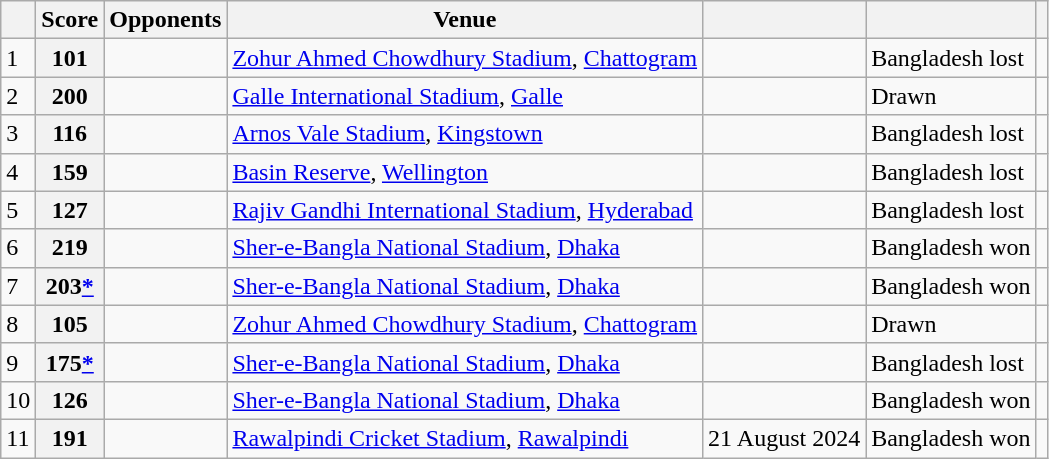<table class="wikitable">
<tr>
<th></th>
<th>Score</th>
<th>Opponents</th>
<th>Venue</th>
<th></th>
<th></th>
<th></th>
</tr>
<tr>
<td>1</td>
<th Scope=row>101</th>
<td></td>
<td><a href='#'>Zohur Ahmed Chowdhury Stadium</a>, <a href='#'>Chattogram</a></td>
<td></td>
<td>Bangladesh lost</td>
<td></td>
</tr>
<tr>
<td>2</td>
<th Scope=row>200</th>
<td></td>
<td><a href='#'>Galle International Stadium</a>, <a href='#'>Galle</a></td>
<td></td>
<td>Drawn</td>
<td></td>
</tr>
<tr>
<td>3</td>
<th Scope=row>116</th>
<td></td>
<td><a href='#'>Arnos Vale Stadium</a>, <a href='#'>Kingstown</a></td>
<td></td>
<td>Bangladesh lost</td>
<td></td>
</tr>
<tr>
<td>4</td>
<th Scope=row>159</th>
<td></td>
<td><a href='#'>Basin Reserve</a>, <a href='#'>Wellington</a></td>
<td></td>
<td>Bangladesh lost</td>
<td></td>
</tr>
<tr>
<td>5</td>
<th Scope=row>127</th>
<td></td>
<td><a href='#'>Rajiv Gandhi International Stadium</a>, <a href='#'>Hyderabad</a></td>
<td></td>
<td>Bangladesh lost</td>
<td></td>
</tr>
<tr>
<td>6</td>
<th Scope=row>219</th>
<td></td>
<td><a href='#'>Sher-e-Bangla National Stadium</a>, <a href='#'>Dhaka</a></td>
<td></td>
<td>Bangladesh won</td>
<td></td>
</tr>
<tr>
<td>7</td>
<th Scope=row>203<a href='#'>*</a></th>
<td></td>
<td><a href='#'>Sher-e-Bangla National Stadium</a>, <a href='#'>Dhaka</a></td>
<td></td>
<td>Bangladesh won</td>
<td></td>
</tr>
<tr>
<td>8</td>
<th scope="row">105</th>
<td></td>
<td><a href='#'>Zohur Ahmed Chowdhury Stadium</a>, <a href='#'>Chattogram</a></td>
<td></td>
<td>Drawn</td>
<td></td>
</tr>
<tr>
<td>9</td>
<th scope="row">175<a href='#'>*</a></th>
<td></td>
<td><a href='#'>Sher-e-Bangla National Stadium</a>, <a href='#'>Dhaka</a></td>
<td></td>
<td>Bangladesh lost</td>
<td></td>
</tr>
<tr>
<td>10</td>
<th scope="row">126</th>
<td></td>
<td><a href='#'>Sher-e-Bangla National Stadium</a>, <a href='#'>Dhaka</a></td>
<td></td>
<td>Bangladesh won</td>
<td></td>
</tr>
<tr>
<td>11</td>
<th scope="row">191</th>
<td></td>
<td><a href='#'>Rawalpindi Cricket Stadium</a>, <a href='#'>Rawalpindi</a></td>
<td>21 August 2024</td>
<td>Bangladesh won</td>
<td></td>
</tr>
</table>
